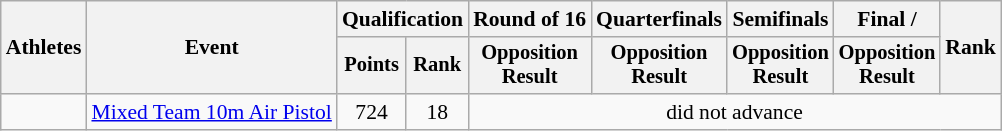<table class="wikitable" style="font-size:90%;">
<tr>
<th rowspan=2>Athletes</th>
<th rowspan=2>Event</th>
<th colspan=2>Qualification</th>
<th>Round of 16</th>
<th>Quarterfinals</th>
<th>Semifinals</th>
<th>Final / </th>
<th rowspan=2>Rank</th>
</tr>
<tr style="font-size:95%">
<th>Points</th>
<th>Rank</th>
<th>Opposition<br>Result</th>
<th>Opposition<br>Result</th>
<th>Opposition<br>Result</th>
<th>Opposition<br>Result</th>
</tr>
<tr align=center>
<td align=left><br></td>
<td align=left><a href='#'>Mixed Team 10m Air Pistol</a></td>
<td>724</td>
<td>18</td>
<td colspan=5>did not advance</td>
</tr>
</table>
